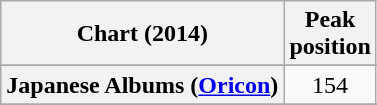<table class="wikitable plainrowheaders sortable">
<tr>
<th scope="col">Chart (2014)</th>
<th scope="col">Peak<br>position</th>
</tr>
<tr>
</tr>
<tr>
</tr>
<tr>
<th scope="row">Japanese Albums (<a href='#'>Oricon</a>)</th>
<td align=center>154</td>
</tr>
<tr>
</tr>
<tr>
</tr>
<tr>
</tr>
</table>
